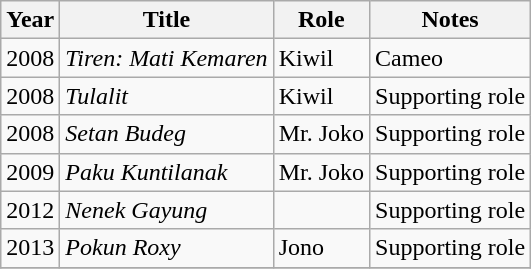<table class="wikitable">
<tr>
<th>Year</th>
<th>Title</th>
<th>Role</th>
<th>Notes</th>
</tr>
<tr>
<td>2008</td>
<td><em>Tiren: Mati Kemaren</em></td>
<td>Kiwil</td>
<td>Cameo</td>
</tr>
<tr>
<td>2008</td>
<td><em>Tulalit</em></td>
<td>Kiwil</td>
<td>Supporting role</td>
</tr>
<tr>
<td>2008</td>
<td><em>Setan Budeg</em></td>
<td>Mr. Joko</td>
<td>Supporting role</td>
</tr>
<tr>
<td>2009</td>
<td><em>Paku Kuntilanak</em></td>
<td>Mr. Joko</td>
<td>Supporting role</td>
</tr>
<tr>
<td>2012</td>
<td><em>Nenek Gayung</em></td>
<td></td>
<td>Supporting role</td>
</tr>
<tr>
<td>2013</td>
<td><em>Pokun Roxy</em></td>
<td>Jono</td>
<td>Supporting role</td>
</tr>
<tr>
</tr>
</table>
